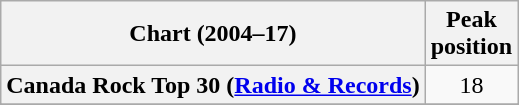<table class="wikitable sortable plainrowheaders" style="text-align:center">
<tr>
<th scope="col">Chart (2004–17)</th>
<th scope="col">Peak<br>position</th>
</tr>
<tr>
<th scope="row">Canada Rock Top 30 (<a href='#'>Radio & Records</a>)</th>
<td>18</td>
</tr>
<tr>
</tr>
<tr>
</tr>
<tr>
</tr>
<tr>
</tr>
<tr>
</tr>
</table>
